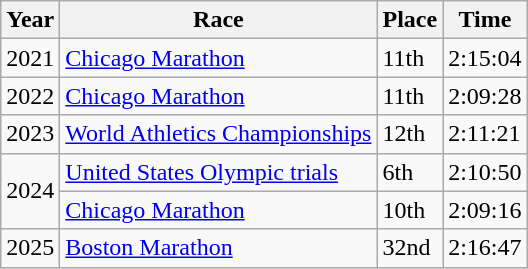<table class="wikitable">
<tr>
<th>Year</th>
<th>Race</th>
<th>Place</th>
<th>Time</th>
</tr>
<tr>
<td>2021</td>
<td><a href='#'>Chicago Marathon</a></td>
<td>11th</td>
<td>2:15:04</td>
</tr>
<tr>
<td>2022</td>
<td><a href='#'>Chicago Marathon</a></td>
<td>11th</td>
<td>2:09:28</td>
</tr>
<tr>
<td>2023</td>
<td><a href='#'>World Athletics Championships</a></td>
<td>12th</td>
<td>2:11:21</td>
</tr>
<tr>
<td rowspan="2">2024</td>
<td><a href='#'>United States Olympic trials</a></td>
<td>6th</td>
<td>2:10:50</td>
</tr>
<tr>
<td><a href='#'>Chicago Marathon</a></td>
<td>10th</td>
<td>2:09:16</td>
</tr>
<tr>
<td>2025</td>
<td><a href='#'>Boston Marathon</a></td>
<td>32nd</td>
<td>2:16:47</td>
</tr>
</table>
